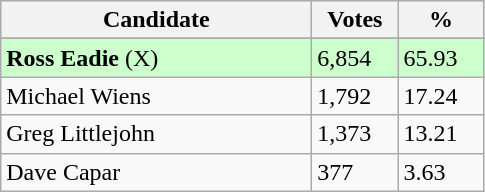<table class="wikitable sortable">
<tr>
<th width="200px">Candidate</th>
<th width="50px">Votes</th>
<th width="50px">%</th>
</tr>
<tr>
</tr>
<tr style="text-align:left; background:#cfc;">
<td><strong>Ross Eadie</strong> (X)</td>
<td>6,854</td>
<td>65.93</td>
</tr>
<tr>
<td>Michael Wiens</td>
<td>1,792</td>
<td>17.24</td>
</tr>
<tr>
<td>Greg Littlejohn</td>
<td>1,373</td>
<td>13.21</td>
</tr>
<tr>
<td>Dave Capar</td>
<td>377</td>
<td>3.63</td>
</tr>
</table>
